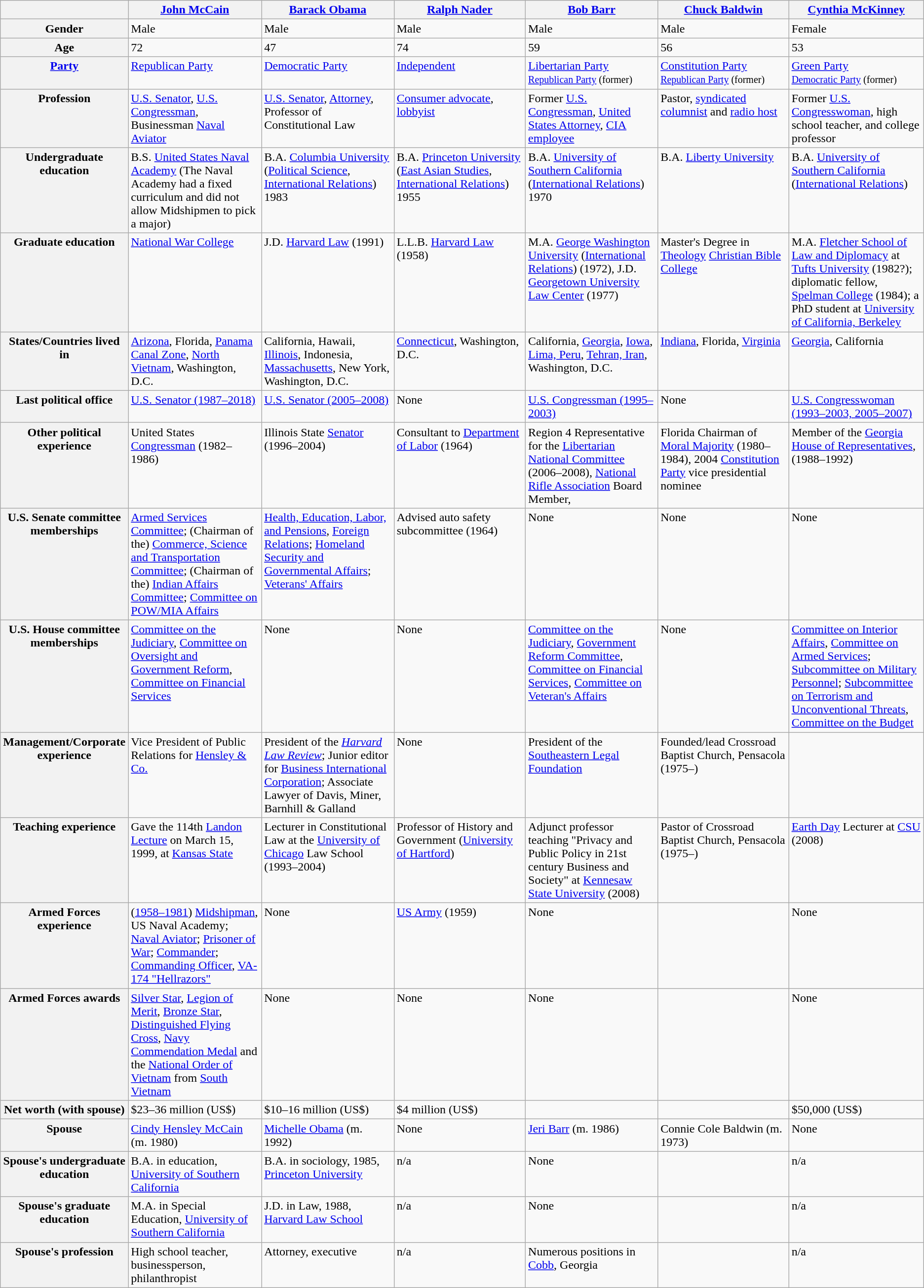<table class="wikitable">
<tr valign="top">
<th></th>
<th width="16%"><a href='#'>John McCain</a></th>
<th width="16%"><a href='#'>Barack Obama</a></th>
<th width="16%"><a href='#'>Ralph Nader</a></th>
<th width="16%"><a href='#'>Bob Barr</a></th>
<th width="16%"><a href='#'>Chuck Baldwin</a></th>
<th width="16%"><a href='#'>Cynthia McKinney</a></th>
</tr>
<tr valign="top">
<th>Gender</th>
<td>Male</td>
<td>Male</td>
<td>Male</td>
<td>Male</td>
<td>Male</td>
<td>Female</td>
</tr>
<tr valign="top">
<th>Age</th>
<td>72</td>
<td>47</td>
<td>74</td>
<td>59</td>
<td>56</td>
<td>53</td>
</tr>
<tr valign="top">
<th><a href='#'>Party</a></th>
<td><a href='#'>Republican Party</a></td>
<td><a href='#'>Democratic Party</a></td>
<td><a href='#'>Independent</a><br></td>
<td><a href='#'>Libertarian Party</a><br><small><a href='#'>Republican Party</a> (former)</small></td>
<td><a href='#'>Constitution Party</a><br><small><a href='#'>Republican Party</a> (former)</small></td>
<td><a href='#'>Green Party</a><br><small><a href='#'>Democratic Party</a> (former)</small></td>
</tr>
<tr valign="top">
<th>Profession</th>
<td><a href='#'>U.S. Senator</a>, <a href='#'>U.S. Congressman</a>, Businessman <a href='#'>Naval Aviator</a></td>
<td><a href='#'>U.S. Senator</a>, <a href='#'>Attorney</a>, Professor of Constitutional Law</td>
<td><a href='#'>Consumer advocate</a>, <a href='#'>lobbyist</a></td>
<td>Former <a href='#'>U.S. Congressman</a>, <a href='#'>United States Attorney</a>, <a href='#'>CIA employee</a></td>
<td>Pastor, <a href='#'>syndicated columnist</a> and <a href='#'>radio host</a></td>
<td>Former <a href='#'>U.S. Congresswoman</a>, high school teacher, and college professor</td>
</tr>
<tr valign="top">
<th>Undergraduate education</th>
<td>B.S. <a href='#'>United States Naval Academy</a> (The Naval Academy had a fixed curriculum and did not allow Midshipmen to pick a major)</td>
<td>B.A. <a href='#'>Columbia University</a> (<a href='#'>Political Science</a>, <a href='#'>International Relations</a>) 1983</td>
<td>B.A. <a href='#'>Princeton University</a> (<a href='#'>East Asian Studies</a>, <a href='#'>International Relations</a>) 1955</td>
<td>B.A. <a href='#'>University of Southern California</a> (<a href='#'>International Relations</a>) 1970</td>
<td>B.A. <a href='#'>Liberty University</a></td>
<td>B.A. <a href='#'>University of Southern California</a> (<a href='#'>International Relations</a>)</td>
</tr>
<tr valign="top">
<th>Graduate education</th>
<td><a href='#'>National War College</a></td>
<td>J.D. <a href='#'>Harvard Law</a> (1991)</td>
<td>L.L.B. <a href='#'>Harvard Law</a> (1958)</td>
<td>M.A. <a href='#'>George Washington University</a> (<a href='#'>International Relations</a>) (1972), J.D. <a href='#'>Georgetown University Law Center</a> (1977)</td>
<td>Master's Degree in <a href='#'>Theology</a> <a href='#'>Christian Bible College</a></td>
<td>M.A. <a href='#'>Fletcher School of Law and Diplomacy</a> at <a href='#'>Tufts University</a> (1982?); diplomatic fellow, <a href='#'>Spelman College</a> (1984); a PhD student at <a href='#'>University of California, Berkeley</a></td>
</tr>
<tr valign="top">
<th>States/Countries lived in</th>
<td><a href='#'>Arizona</a>, Florida, <a href='#'>Panama Canal Zone</a>, <a href='#'>North Vietnam</a>, Washington, D.C.</td>
<td>California, Hawaii, <a href='#'>Illinois</a>, Indonesia, <a href='#'>Massachusetts</a>, New York, Washington, D.C.</td>
<td><a href='#'>Connecticut</a>, Washington, D.C.</td>
<td>California, <a href='#'>Georgia</a>, <a href='#'>Iowa</a>, <a href='#'>Lima, Peru</a>, <a href='#'>Tehran, Iran</a>, Washington, D.C.</td>
<td><a href='#'>Indiana</a>, Florida, <a href='#'>Virginia</a></td>
<td><a href='#'>Georgia</a>, California</td>
</tr>
<tr valign="top">
<th>Last political office</th>
<td><a href='#'>U.S. Senator (1987–2018)</a></td>
<td><a href='#'>U.S. Senator (2005–2008)</a></td>
<td>None</td>
<td><a href='#'>U.S. Congressman (1995–2003)</a></td>
<td>None</td>
<td><a href='#'>U.S. Congresswoman (1993–2003, 2005–2007)</a></td>
</tr>
<tr valign="top">
<th>Other political experience</th>
<td>United States <a href='#'>Congressman</a> (1982–1986)</td>
<td>Illinois State <a href='#'>Senator</a> (1996–2004)</td>
<td>Consultant to <a href='#'>Department of Labor</a> (1964)</td>
<td>Region 4 Representative for the <a href='#'>Libertarian National Committee</a> (2006–2008), <a href='#'>National Rifle Association</a> Board Member,</td>
<td>Florida Chairman of <a href='#'>Moral Majority</a> (1980–1984), 2004 <a href='#'>Constitution Party</a> vice presidential nominee</td>
<td>Member of the <a href='#'>Georgia</a> <a href='#'>House of Representatives</a>, (1988–1992)</td>
</tr>
<tr valign="top">
<th>U.S. Senate committee memberships</th>
<td><a href='#'>Armed Services Committee</a>; (Chairman of the) <a href='#'>Commerce, Science and Transportation Committee</a>; (Chairman of the) <a href='#'>Indian Affairs Committee</a>; <a href='#'>Committee on POW/MIA Affairs</a></td>
<td><a href='#'>Health, Education, Labor, and Pensions</a>, <a href='#'>Foreign Relations</a>; <a href='#'>Homeland Security and Governmental Affairs</a>; <a href='#'>Veterans' Affairs</a></td>
<td>Advised auto safety subcommittee (1964)</td>
<td>None</td>
<td>None</td>
<td>None</td>
</tr>
<tr valign="top">
<th>U.S. House committee memberships</th>
<td><a href='#'>Committee on the Judiciary</a>, <a href='#'>Committee on Oversight and Government Reform</a>, <a href='#'>Committee on Financial Services</a></td>
<td>None</td>
<td>None</td>
<td><a href='#'>Committee on the Judiciary</a>, <a href='#'>Government Reform Committee</a>, <a href='#'>Committee on Financial Services</a>, <a href='#'>Committee on Veteran's Affairs</a></td>
<td>None</td>
<td><a href='#'>Committee on Interior Affairs</a>, <a href='#'>Committee on Armed Services</a>; <a href='#'>Subcommittee on Military Personnel</a>; <a href='#'>Subcommittee on Terrorism and Unconventional Threats</a>, <a href='#'>Committee on the Budget</a></td>
</tr>
<tr valign="top">
<th>Management/Corporate experience</th>
<td>Vice President of Public Relations for <a href='#'>Hensley & Co.</a></td>
<td>President of the <a href='#'><em>Harvard Law Review</em></a>; Junior editor for <a href='#'>Business International Corporation</a>; Associate Lawyer of Davis, Miner, Barnhill & Galland</td>
<td>None</td>
<td>President of the <a href='#'>Southeastern Legal Foundation</a></td>
<td>Founded/lead Crossroad Baptist Church, Pensacola (1975–)</td>
<td></td>
</tr>
<tr valign="top">
<th>Teaching experience</th>
<td>Gave the 114th <a href='#'>Landon Lecture</a> on March 15, 1999, at <a href='#'>Kansas State</a></td>
<td>Lecturer in Constitutional Law at the <a href='#'>University of Chicago</a> Law School (1993–2004)</td>
<td>Professor of History and Government (<a href='#'>University of Hartford</a>)</td>
<td>Adjunct professor teaching "Privacy and Public Policy in 21st century Business and Society" at <a href='#'>Kennesaw State University</a> (2008)</td>
<td>Pastor of Crossroad Baptist Church, Pensacola (1975–)</td>
<td><a href='#'>Earth Day</a> Lecturer at <a href='#'>CSU</a> (2008)</td>
</tr>
<tr valign="top">
<th>Armed Forces experience</th>
<td>(<a href='#'>1958–1981</a>) <a href='#'>Midshipman</a>, US Naval Academy; <a href='#'>Naval Aviator</a>; <a href='#'>Prisoner of War</a>; <a href='#'>Commander</a>; <a href='#'>Commanding Officer</a>, <a href='#'>VA-174 "Hellrazors"</a></td>
<td>None</td>
<td><a href='#'>US Army</a> (1959)</td>
<td>None</td>
<td></td>
<td>None</td>
</tr>
<tr valign="top">
<th>Armed Forces awards</th>
<td><a href='#'>Silver Star</a>, <a href='#'>Legion of Merit</a>, <a href='#'>Bronze Star</a>, <a href='#'>Distinguished Flying Cross</a>, <a href='#'>Navy Commendation Medal</a> and the <a href='#'>National Order of Vietnam</a> from <a href='#'>South Vietnam</a></td>
<td>None</td>
<td>None</td>
<td>None</td>
<td></td>
<td>None</td>
</tr>
<tr valign="top">
<th>Net worth (with spouse)</th>
<td>$23–36 million (US$)</td>
<td>$10–16 million (US$)</td>
<td>$4 million (US$)</td>
<td></td>
<td></td>
<td>$50,000 (US$)</td>
</tr>
<tr valign="top">
<th>Spouse</th>
<td><a href='#'>Cindy Hensley McCain</a> (m. 1980)</td>
<td><a href='#'>Michelle Obama</a> (m. 1992)</td>
<td>None</td>
<td><a href='#'>Jeri Barr</a> (m. 1986)</td>
<td>Connie Cole Baldwin (m. 1973)</td>
<td>None</td>
</tr>
<tr valign="top">
<th>Spouse's undergraduate education</th>
<td>B.A. in education, <a href='#'>University of Southern California</a></td>
<td>B.A. in sociology, 1985, <a href='#'>Princeton University</a></td>
<td>n/a</td>
<td>None</td>
<td></td>
<td>n/a</td>
</tr>
<tr valign="top">
<th>Spouse's graduate education</th>
<td Master of Arts (postgraduate)>M.A. in Special Education, <a href='#'>University of Southern California</a></td>
<td Juris Doctor (postgraduate)>J.D. in Law, 1988, <a href='#'>Harvard Law School</a></td>
<td>n/a</td>
<td>None</td>
<td></td>
<td>n/a</td>
</tr>
<tr valign="top">
<th>Spouse's profession</th>
<td>High school teacher, businessperson, philanthropist</td>
<td>Attorney, executive</td>
<td>n/a</td>
<td>Numerous positions in <a href='#'>Cobb</a>, Georgia</td>
<td></td>
<td>n/a</td>
</tr>
</table>
